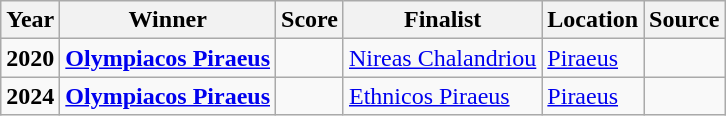<table class="wikitable">
<tr>
<th>Year</th>
<th>Winner</th>
<th>Score</th>
<th>Finalist</th>
<th>Location</th>
<th>Source</th>
</tr>
<tr>
<td><strong>2020</strong></td>
<td><strong><a href='#'>Olympiacos Piraeus</a></strong></td>
<td></td>
<td><a href='#'>Nireas Chalandriou</a></td>
<td><a href='#'>Piraeus</a></td>
<td></td>
</tr>
<tr>
<td><strong>2024</strong></td>
<td><strong><a href='#'>Olympiacos Piraeus</a></strong></td>
<td></td>
<td><a href='#'>Ethnicos Piraeus</a></td>
<td><a href='#'>Piraeus</a></td>
<td></td>
</tr>
</table>
